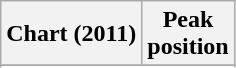<table class="wikitable sortable plainrowheaders" style="text-align:center">
<tr>
<th scope="col">Chart (2011)</th>
<th scope="col">Peak<br> position</th>
</tr>
<tr>
</tr>
<tr>
</tr>
<tr>
</tr>
<tr>
</tr>
</table>
